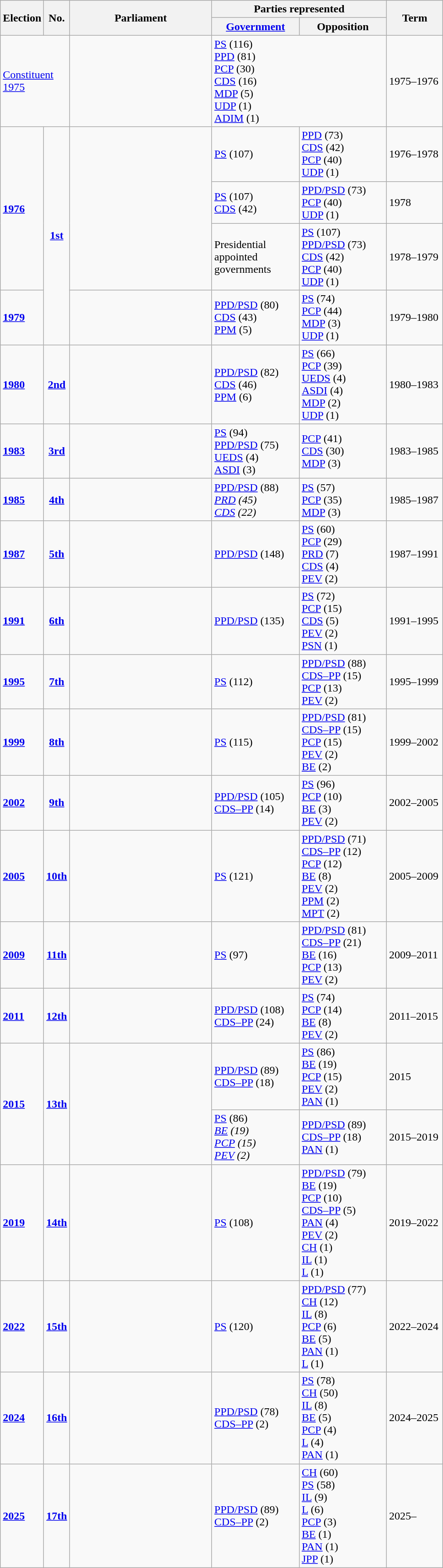<table class="wikitable">
<tr>
<th width="50" rowspan="2">Election</th>
<th width="30" rowspan="2">No.</th>
<th width="200" rowspan="2">Parliament</th>
<th colspan="2">Parties represented</th>
<th width="75" rowspan="2">Term</th>
</tr>
<tr>
<th width="120"><a href='#'>Government</a></th>
<th width="120">Opposition</th>
</tr>
<tr>
<td colspan="2"><a href='#'>Constituent<br>1975</a></td>
<td></td>
<td colspan="2"> <a href='#'>PS</a> (116)<br> <a href='#'>PPD</a> (81)<br> <a href='#'>PCP</a> (30)<br> <a href='#'>CDS</a> (16)<br> <a href='#'>MDP</a> (5)<br> <a href='#'>UDP</a> (1)<br> <a href='#'>ADIM</a> (1)</td>
<td>1975–1976</td>
</tr>
<tr>
<td rowspan="3"><strong><a href='#'>1976</a></strong></td>
<td rowspan="4" align=center><a href='#'><strong>1st</strong></a></td>
<td rowspan="3"></td>
<td> <a href='#'>PS</a> (107)</td>
<td> <a href='#'>PPD</a> (73)<br> <a href='#'>CDS</a> (42)<br> <a href='#'>PCP</a> (40)<br> <a href='#'>UDP</a> (1)</td>
<td>1976–1978</td>
</tr>
<tr>
<td> <a href='#'>PS</a> (107)<br> <a href='#'>CDS</a> (42)</td>
<td> <a href='#'>PPD/PSD</a> (73)<br> <a href='#'>PCP</a> (40)<br> <a href='#'>UDP</a> (1)</td>
<td>1978</td>
</tr>
<tr>
<td>Presidential appointed governments</td>
<td> <a href='#'>PS</a> (107)<br> <a href='#'>PPD/PSD</a> (73)<br> <a href='#'>CDS</a> (42)<br> <a href='#'>PCP</a> (40)<br> <a href='#'>UDP</a> (1)</td>
<td>1978–1979</td>
</tr>
<tr>
<td><strong><a href='#'>1979</a></strong></td>
<td></td>
<td> <a href='#'>PPD/PSD</a> (80)<br> <a href='#'>CDS</a> (43)<br> <a href='#'>PPM</a> (5)</td>
<td> <a href='#'>PS</a> (74)<br> <a href='#'>PCP</a> (44)<br> <a href='#'>MDP</a> (3)<br> <a href='#'>UDP</a> (1)</td>
<td>1979–1980</td>
</tr>
<tr>
<td><strong><a href='#'>1980</a></strong></td>
<td align=center><a href='#'><strong>2nd</strong></a></td>
<td></td>
<td> <a href='#'>PPD/PSD</a> (82)<br> <a href='#'>CDS</a> (46)<br> <a href='#'>PPM</a> (6)</td>
<td> <a href='#'>PS</a> (66)<br> <a href='#'>PCP</a> (39)<br> <a href='#'>UEDS</a> (4)<br> <a href='#'>ASDI</a> (4)<br> <a href='#'>MDP</a> (2)<br> <a href='#'>UDP</a> (1)</td>
<td>1980–1983</td>
</tr>
<tr>
<td><strong><a href='#'>1983</a></strong></td>
<td align=center><strong><a href='#'>3rd</a></strong></td>
<td></td>
<td> <a href='#'>PS</a> (94)<br> <a href='#'>PPD/PSD</a> (75)<br> <a href='#'>UEDS</a> (4)<br> <a href='#'>ASDI</a> (3)</td>
<td> <a href='#'>PCP</a> (41)<br> <a href='#'>CDS</a> (30)<br> <a href='#'>MDP</a> (3)</td>
<td>1983–1985</td>
</tr>
<tr>
<td><strong><a href='#'>1985</a></strong></td>
<td align=center><strong><a href='#'>4th</a></strong></td>
<td></td>
<td> <a href='#'>PPD/PSD</a> (88)<br> <em><a href='#'>PRD</a> (45)</em><br> <em><a href='#'>CDS</a> (22)</em></td>
<td> <a href='#'>PS</a> (57)<br> <a href='#'>PCP</a> (35)<br> <a href='#'>MDP</a> (3)</td>
<td>1985–1987</td>
</tr>
<tr>
<td><strong><a href='#'>1987</a></strong></td>
<td align=center><strong><a href='#'>5th</a></strong></td>
<td></td>
<td> <a href='#'>PPD/PSD</a> (148)</td>
<td> <a href='#'>PS</a> (60)<br> <a href='#'>PCP</a> (29)<br> <a href='#'>PRD</a> (7)<br> <a href='#'>CDS</a> (4)<br> <a href='#'>PEV</a> (2)</td>
<td>1987–1991</td>
</tr>
<tr>
<td><strong><a href='#'>1991</a></strong></td>
<td align=center><strong><a href='#'>6th</a></strong></td>
<td></td>
<td> <a href='#'>PPD/PSD</a> (135)</td>
<td> <a href='#'>PS</a> (72)<br> <a href='#'>PCP</a> (15)<br> <a href='#'>CDS</a> (5)<br> <a href='#'>PEV</a> (2)<br> <a href='#'>PSN</a> (1)</td>
<td>1991–1995</td>
</tr>
<tr>
<td><strong><a href='#'>1995</a></strong></td>
<td align=center><strong><a href='#'>7th</a></strong></td>
<td></td>
<td> <a href='#'>PS</a> (112)</td>
<td> <a href='#'>PPD/PSD</a> (88)<br> <a href='#'>CDS–PP</a> (15)<br> <a href='#'>PCP</a> (13)<br> <a href='#'>PEV</a> (2)</td>
<td>1995–1999</td>
</tr>
<tr>
<td><strong><a href='#'>1999</a></strong></td>
<td align=center><strong><a href='#'>8th</a></strong></td>
<td></td>
<td> <a href='#'>PS</a> (115)</td>
<td> <a href='#'>PPD/PSD</a> (81)<br> <a href='#'>CDS–PP</a> (15)<br> <a href='#'>PCP</a> (15)<br> <a href='#'>PEV</a> (2)<br> <a href='#'>BE</a> (2)</td>
<td>1999–2002</td>
</tr>
<tr>
<td><strong><a href='#'>2002</a></strong></td>
<td align=center><strong><a href='#'>9th</a></strong></td>
<td></td>
<td> <a href='#'>PPD/PSD</a> (105)<br> <a href='#'>CDS–PP</a> (14)</td>
<td> <a href='#'>PS</a> (96)<br> <a href='#'>PCP</a> (10)<br> <a href='#'>BE</a> (3)<br> <a href='#'>PEV</a> (2)</td>
<td>2002–2005</td>
</tr>
<tr>
<td><strong><a href='#'>2005</a></strong></td>
<td align=center><strong><a href='#'>10th</a></strong></td>
<td></td>
<td> <a href='#'>PS</a> (121)</td>
<td> <a href='#'>PPD/PSD</a> (71)<br> <a href='#'>CDS–PP</a> (12)<br> <a href='#'>PCP</a> (12)<br> <a href='#'>BE</a> (8)<br> <a href='#'>PEV</a> (2)<br> <a href='#'>PPM</a> (2)<br> <a href='#'>MPT</a> (2)</td>
<td>2005–2009</td>
</tr>
<tr>
<td><strong><a href='#'>2009</a></strong></td>
<td align=center><strong><a href='#'>11th</a></strong></td>
<td></td>
<td> <a href='#'>PS</a> (97)</td>
<td> <a href='#'>PPD/PSD</a> (81)<br> <a href='#'>CDS–PP</a> (21)<br> <a href='#'>BE</a> (16)<br> <a href='#'>PCP</a> (13)<br> <a href='#'>PEV</a> (2)</td>
<td>2009–2011</td>
</tr>
<tr>
<td><strong><a href='#'>2011</a></strong></td>
<td align=center><strong><a href='#'>12th</a></strong></td>
<td></td>
<td> <a href='#'>PPD/PSD</a> (108)<br> <a href='#'>CDS–PP</a> (24)</td>
<td> <a href='#'>PS</a> (74)<br> <a href='#'>PCP</a> (14)<br> <a href='#'>BE</a> (8)<br> <a href='#'>PEV</a> (2)</td>
<td>2011–2015</td>
</tr>
<tr>
<td rowspan="2"><strong><a href='#'>2015</a></strong></td>
<td rowspan="2" align=center><strong><a href='#'>13th</a></strong></td>
<td rowspan="2"></td>
<td> <a href='#'>PPD/PSD</a> (89)<br> <a href='#'>CDS–PP</a> (18)</td>
<td> <a href='#'>PS</a> (86)<br> <a href='#'>BE</a> (19)<br> <a href='#'>PCP</a> (15)<br> <a href='#'>PEV</a> (2)<br> <a href='#'>PAN</a> (1)</td>
<td>2015</td>
</tr>
<tr>
<td> <a href='#'>PS</a> (86)<br> <em><a href='#'>BE</a> (19)</em><br> <em><a href='#'>PCP</a> (15)</em><br> <em><a href='#'>PEV</a> (2)</em></td>
<td> <a href='#'>PPD/PSD</a> (89)<br> <a href='#'>CDS–PP</a> (18)<br> <a href='#'>PAN</a> (1)</td>
<td>2015–2019</td>
</tr>
<tr>
<td><strong><a href='#'>2019</a></strong></td>
<td align=center><strong><a href='#'>14th</a></strong></td>
<td></td>
<td> <a href='#'>PS</a> (108)</td>
<td> <a href='#'>PPD/PSD</a> (79)<br> <a href='#'>BE</a> (19)<br> <a href='#'>PCP</a> (10)<br> <a href='#'>CDS–PP</a> (5)<br> <a href='#'>PAN</a> (4)<br> <a href='#'>PEV</a> (2)<br> <a href='#'>CH</a> (1)<br> <a href='#'>IL</a> (1)<br> <a href='#'>L</a> (1)</td>
<td>2019–2022</td>
</tr>
<tr>
<td><strong><a href='#'>2022</a></strong></td>
<td align=center><strong><a href='#'>15th</a></strong></td>
<td></td>
<td> <a href='#'>PS</a> (120)</td>
<td> <a href='#'>PPD/PSD</a> (77)<br> <a href='#'>CH</a> (12)<br> <a href='#'>IL</a> (8)<br> <a href='#'>PCP</a> (6)<br> <a href='#'>BE</a> (5)<br> <a href='#'>PAN</a> (1)<br> <a href='#'>L</a> (1)</td>
<td>2022–2024</td>
</tr>
<tr>
<td><strong><a href='#'>2024</a></strong></td>
<td align=center><strong><a href='#'>16th</a></strong></td>
<td></td>
<td> <a href='#'>PPD/PSD</a> (78)<br> <a href='#'>CDS–PP</a> (2)</td>
<td> <a href='#'>PS</a> (78)<br> <a href='#'>CH</a> (50)<br> <a href='#'>IL</a> (8)<br> <a href='#'>BE</a> (5)<br> <a href='#'>PCP</a> (4)<br> <a href='#'>L</a> (4)<br> <a href='#'>PAN</a> (1)</td>
<td>2024–2025</td>
</tr>
<tr>
<td><strong><a href='#'>2025</a></strong></td>
<td align=center><strong><a href='#'>17th</a></strong></td>
<td></td>
<td> <a href='#'>PPD/PSD</a> (89)<br> <a href='#'>CDS–PP</a> (2)</td>
<td> <a href='#'>CH</a> (60)<br> <a href='#'>PS</a> (58)<br> <a href='#'>IL</a> (9)<br> <a href='#'>L</a> (6)<br> <a href='#'>PCP</a> (3)<br> <a href='#'>BE</a> (1)<br> <a href='#'>PAN</a> (1)<br> <a href='#'>JPP</a> (1)</td>
<td>2025–</td>
</tr>
</table>
